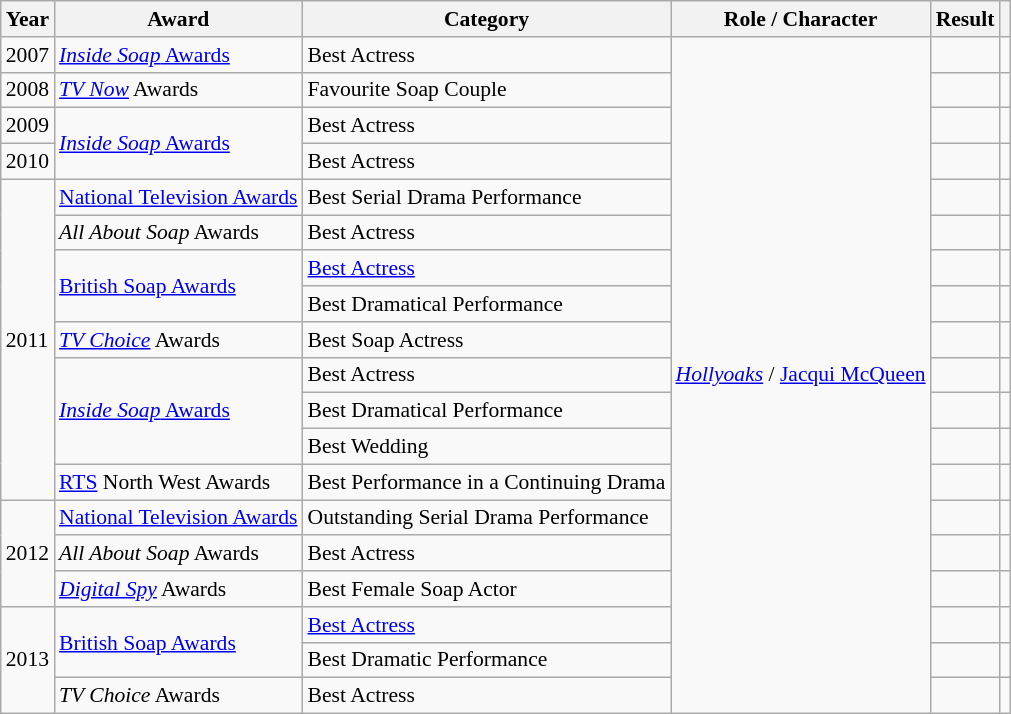<table class="wikitable" style="font-size: 90%">
<tr>
<th>Year</th>
<th>Award</th>
<th>Category</th>
<th>Role / Character</th>
<th>Result</th>
<th></th>
</tr>
<tr>
<td rowspan="1">2007</td>
<td><a href='#'><em>Inside Soap</em> Awards</a></td>
<td>Best Actress</td>
<td rowspan="19"><em><a href='#'>Hollyoaks</a></em> / <a href='#'>Jacqui McQueen</a></td>
<td></td>
<td></td>
</tr>
<tr>
<td>2008</td>
<td><em><a href='#'>TV Now</a></em> Awards</td>
<td>Favourite Soap Couple</td>
<td></td>
<td></td>
</tr>
<tr>
<td>2009</td>
<td rowspan="2"><a href='#'><em>Inside Soap</em> Awards</a></td>
<td>Best Actress</td>
<td></td>
<td></td>
</tr>
<tr>
<td rowspan="1">2010</td>
<td>Best Actress</td>
<td></td>
<td></td>
</tr>
<tr>
<td rowspan="9">2011</td>
<td><a href='#'>National Television Awards</a></td>
<td>Best Serial Drama Performance</td>
<td></td>
<td></td>
</tr>
<tr>
<td><em>All About Soap</em> Awards</td>
<td>Best Actress</td>
<td></td>
<td></td>
</tr>
<tr>
<td rowspan="2"><a href='#'>British Soap Awards</a></td>
<td><a href='#'>Best Actress</a></td>
<td></td>
<td></td>
</tr>
<tr>
<td>Best Dramatical Performance</td>
<td></td>
<td></td>
</tr>
<tr>
<td><em><a href='#'>TV Choice</a></em> Awards</td>
<td>Best Soap Actress</td>
<td></td>
<td></td>
</tr>
<tr>
<td rowspan="3"><a href='#'><em>Inside Soap</em> Awards</a></td>
<td>Best Actress</td>
<td></td>
<td></td>
</tr>
<tr>
<td>Best Dramatical Performance</td>
<td></td>
<td></td>
</tr>
<tr>
<td>Best Wedding</td>
<td></td>
<td></td>
</tr>
<tr>
<td><a href='#'>RTS</a> North West Awards</td>
<td>Best Performance in a Continuing Drama</td>
<td></td>
<td></td>
</tr>
<tr>
<td rowspan="3">2012</td>
<td><a href='#'>National Television Awards</a></td>
<td>Outstanding Serial Drama Performance</td>
<td></td>
<td></td>
</tr>
<tr>
<td><em>All About Soap</em> Awards</td>
<td>Best Actress</td>
<td></td>
<td></td>
</tr>
<tr>
<td><em><a href='#'>Digital Spy</a></em> Awards</td>
<td>Best Female Soap Actor</td>
<td></td>
<td></td>
</tr>
<tr>
<td rowspan="3">2013</td>
<td rowspan="2"><a href='#'>British Soap Awards</a></td>
<td><a href='#'>Best Actress</a></td>
<td></td>
<td></td>
</tr>
<tr>
<td>Best Dramatic Performance</td>
<td></td>
<td></td>
</tr>
<tr>
<td><em>TV Choice</em> Awards</td>
<td>Best Actress</td>
<td></td>
<td></td>
</tr>
</table>
